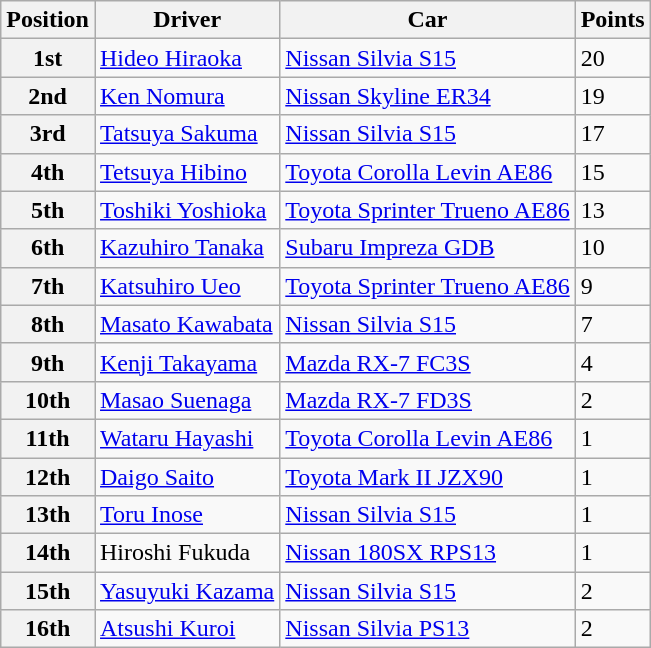<table class="wikitable">
<tr>
<th>Position</th>
<th>Driver</th>
<th>Car</th>
<th>Points</th>
</tr>
<tr>
<th>1st</th>
<td><a href='#'>Hideo Hiraoka</a></td>
<td><a href='#'>Nissan Silvia S15</a></td>
<td>20</td>
</tr>
<tr>
<th>2nd</th>
<td><a href='#'>Ken Nomura</a></td>
<td><a href='#'>Nissan Skyline ER34</a></td>
<td>19</td>
</tr>
<tr>
<th>3rd</th>
<td><a href='#'>Tatsuya Sakuma</a></td>
<td><a href='#'>Nissan Silvia S15</a></td>
<td>17</td>
</tr>
<tr>
<th>4th</th>
<td><a href='#'>Tetsuya Hibino</a></td>
<td><a href='#'>Toyota Corolla Levin AE86</a></td>
<td>15</td>
</tr>
<tr>
<th>5th</th>
<td><a href='#'>Toshiki Yoshioka</a></td>
<td><a href='#'>Toyota Sprinter Trueno AE86</a></td>
<td>13</td>
</tr>
<tr>
<th>6th</th>
<td><a href='#'>Kazuhiro Tanaka</a></td>
<td><a href='#'>Subaru Impreza GDB</a></td>
<td>10</td>
</tr>
<tr>
<th>7th</th>
<td><a href='#'>Katsuhiro Ueo</a></td>
<td><a href='#'>Toyota Sprinter Trueno AE86</a></td>
<td>9</td>
</tr>
<tr>
<th>8th</th>
<td><a href='#'>Masato Kawabata</a></td>
<td><a href='#'>Nissan Silvia S15</a></td>
<td>7</td>
</tr>
<tr>
<th>9th</th>
<td><a href='#'>Kenji Takayama</a></td>
<td><a href='#'>Mazda RX-7 FC3S</a></td>
<td>4</td>
</tr>
<tr>
<th>10th</th>
<td><a href='#'>Masao Suenaga</a></td>
<td><a href='#'>Mazda RX-7 FD3S</a></td>
<td>2</td>
</tr>
<tr>
<th>11th</th>
<td><a href='#'>Wataru Hayashi</a></td>
<td><a href='#'>Toyota Corolla Levin AE86</a></td>
<td>1</td>
</tr>
<tr>
<th>12th</th>
<td> <a href='#'>Daigo Saito</a></td>
<td><a href='#'>Toyota Mark II JZX90</a></td>
<td>1</td>
</tr>
<tr>
<th>13th</th>
<td><a href='#'>Toru Inose</a></td>
<td><a href='#'>Nissan Silvia S15</a></td>
<td>1</td>
</tr>
<tr>
<th>14th</th>
<td>Hiroshi Fukuda</td>
<td><a href='#'>Nissan 180SX RPS13</a></td>
<td>1</td>
</tr>
<tr>
<th>15th</th>
<td><a href='#'>Yasuyuki Kazama</a></td>
<td><a href='#'>Nissan Silvia S15</a></td>
<td>2</td>
</tr>
<tr>
<th>16th</th>
<td><a href='#'>Atsushi Kuroi</a></td>
<td><a href='#'>Nissan Silvia PS13</a></td>
<td>2</td>
</tr>
</table>
